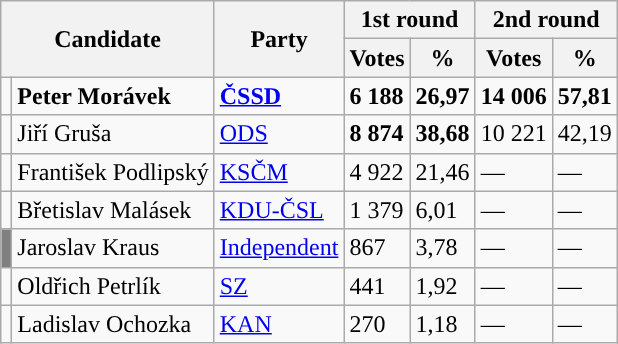<table class="wikitable sortable">
<tr>
<th colspan="2" rowspan="2">Candidate</th>
<th rowspan="2">Party</th>
<th colspan="2">1st round</th>
<th colspan="2">2nd round</th>
</tr>
<tr>
<th>Votes</th>
<th>%</th>
<th>Votes</th>
<th>%</th>
</tr>
<tr>
<td style="background-color:"></td>
<td><strong>Peter Morávek</strong></td>
<td><strong><a href='#'>ČSSD</a></strong></td>
<td><strong>6 188</strong></td>
<td><strong>26,97</strong></td>
<td><strong>14 006</strong></td>
<td><strong>57,81</strong></td>
</tr>
<tr>
<td style="background-color:"></td>
<td>Jiří Gruša</td>
<td><a href='#'>ODS</a></td>
<td><strong>8 874</strong></td>
<td><strong>38,68</strong></td>
<td>10 221</td>
<td>42,19</td>
</tr>
<tr>
<td style="background-color:"></td>
<td>František Podlipský</td>
<td><a href='#'>KSČM</a></td>
<td>4 922</td>
<td>21,46</td>
<td>—</td>
<td>—</td>
</tr>
<tr>
<td style="background-color:"></td>
<td>Břetislav Malásek</td>
<td><a href='#'>KDU-ČSL</a></td>
<td>1 379</td>
<td>6,01</td>
<td>—</td>
<td>—</td>
</tr>
<tr>
<td style="background-color:gray"></td>
<td>Jaroslav Kraus</td>
<td><a href='#'>Independent</a></td>
<td>867</td>
<td>3,78</td>
<td>—</td>
<td>—</td>
</tr>
<tr>
<td style="background-color:"></td>
<td>Oldřich Petrlík</td>
<td><a href='#'>SZ</a></td>
<td>441</td>
<td>1,92</td>
<td>—</td>
<td>—</td>
</tr>
<tr>
<td style="background-color:"></td>
<td>Ladislav Ochozka</td>
<td><a href='#'>KAN</a></td>
<td>270</td>
<td>1,18</td>
<td>—</td>
<td>—</td>
</tr>
</table>
